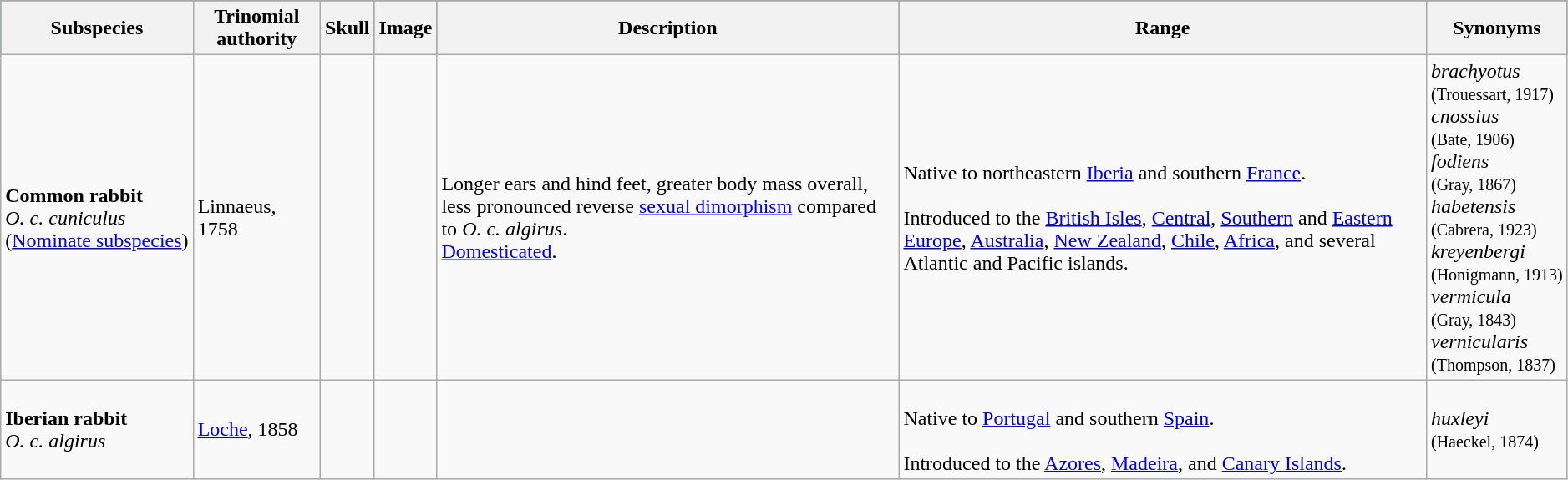<table class="wikitable collapsed" width=99% font=90%>
<tr style="background: #115a6c">
<th>Subspecies</th>
<th>Trinomial authority</th>
<th>Skull</th>
<th>Image</th>
<th>Description</th>
<th>Range</th>
<th>Synonyms</th>
</tr>
<tr --->
<td><strong>Common rabbit</strong><br><em>O. c. cuniculus</em><br>(<a href='#'>Nominate&nbsp;subspecies</a>)</td>
<td>Linnaeus, 1758</td>
<td></td>
<td></td>
<td>Longer ears and hind feet, greater body mass overall, less pronounced reverse <a href='#'>sexual dimorphism</a> compared to <em>O. c. algirus</em>.<br><a href='#'>Domesticated</a>.</td>
<td>Native to northeastern <a href='#'>Iberia</a> and southern <a href='#'>France</a>.<br><br>Introduced to the <a href='#'>British Isles</a>, <a href='#'>Central</a>, <a href='#'>Southern</a> and <a href='#'>Eastern Europe</a>, <a href='#'>Australia</a>, <a href='#'>New Zealand</a>, <a href='#'>Chile</a>, <a href='#'>Africa</a>, and several Atlantic and Pacific islands.</td>
<td><em>brachyotus</em><br><small>(Trouessart, 1917)</small><br><em>cnossius</em><br><small>(Bate, 1906)</small><br><em>fodiens</em><br><small>(Gray, 1867)</small><br><em>habetensis</em><br><small>(Cabrera, 1923)</small><br><em>kreyenbergi</em><br><small>(Honigmann, 1913)</small><br><em>vermicula</em><br><small>(Gray, 1843)</small><br><em>vernicularis</em><br><small>(Thompson, 1837)</small></td>
</tr>
<tr --->
<td><strong>Iberian rabbit</strong><br><em>O. c. algirus</em></td>
<td><a href='#'>Loche</a>, 1858</td>
<td></td>
<td></td>
<td></td>
<td><br>Native to <a href='#'>Portugal</a> and southern <a href='#'>Spain</a>.<br><br>Introduced to the <a href='#'>Azores</a>, <a href='#'>Madeira</a>, and <a href='#'>Canary Islands</a>.</td>
<td><em>huxleyi</em><br><small>(Haeckel, 1874)</small></td>
</tr>
</table>
